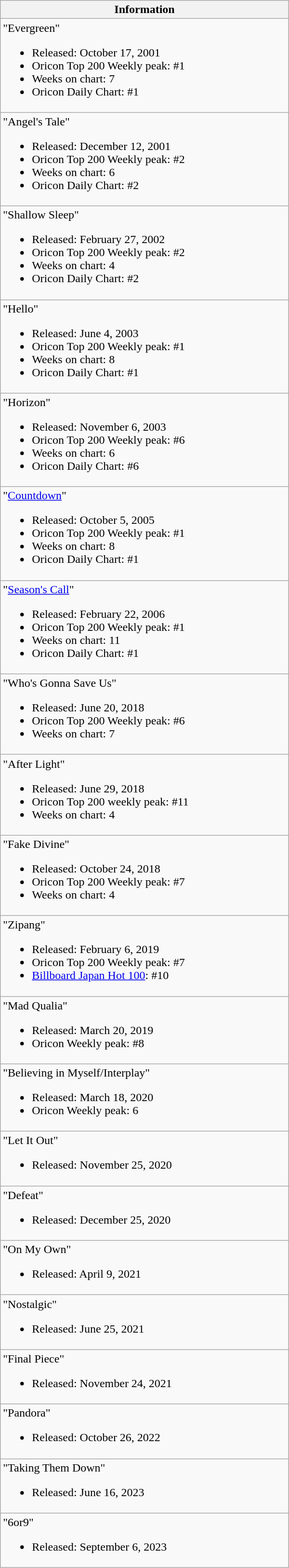<table width="400" class="wikitable">
<tr>
<th scope="col">Information</th>
</tr>
<tr>
<td align="left">"Evergreen"<br><ul><li>Released: October 17, 2001</li><li>Oricon Top 200 Weekly peak: #1</li><li>Weeks on chart: 7</li><li>Oricon Daily Chart: #1</li></ul></td>
</tr>
<tr>
<td align="left">"Angel's Tale"<br><ul><li>Released: December 12, 2001</li><li>Oricon Top 200 Weekly peak: #2</li><li>Weeks on chart: 6</li><li>Oricon Daily Chart: #2</li></ul></td>
</tr>
<tr>
<td align="left">"Shallow Sleep"<br><ul><li>Released: February 27, 2002</li><li>Oricon Top 200 Weekly peak: #2</li><li>Weeks on chart: 4</li><li>Oricon Daily Chart: #2</li></ul></td>
</tr>
<tr>
<td align="left">"Hello"<br><ul><li>Released: June 4, 2003</li><li>Oricon Top 200 Weekly peak: #1</li><li>Weeks on chart: 8</li><li>Oricon Daily Chart: #1</li></ul></td>
</tr>
<tr>
<td align="left">"Horizon"<br><ul><li>Released: November 6, 2003</li><li>Oricon Top 200 Weekly peak: #6</li><li>Weeks on chart: 6</li><li>Oricon Daily Chart: #6</li></ul></td>
</tr>
<tr>
<td align="left">"<a href='#'>Countdown</a>"<br><ul><li>Released: October 5, 2005</li><li>Oricon Top 200 Weekly peak: #1</li><li>Weeks on chart: 8</li><li>Oricon Daily Chart: #1</li></ul></td>
</tr>
<tr>
<td align="left">"<a href='#'>Season's Call</a>"<br><ul><li>Released: February 22, 2006</li><li>Oricon Top 200 Weekly peak: #1</li><li>Weeks on chart: 11</li><li>Oricon Daily Chart: #1</li></ul></td>
</tr>
<tr>
<td align="left">"Who's Gonna Save Us"<br><ul><li>Released: June 20, 2018</li><li>Oricon Top 200 Weekly peak: #6</li><li>Weeks on chart: 7</li></ul></td>
</tr>
<tr>
<td align="left">"After Light"<br><ul><li>Released: June 29, 2018</li><li>Oricon Top 200 weekly peak: #11</li><li>Weeks on chart: 4</li></ul></td>
</tr>
<tr>
<td align="left">"Fake Divine"<br><ul><li>Released: October 24, 2018</li><li>Oricon Top 200 Weekly peak: #7</li><li>Weeks on chart: 4</li></ul></td>
</tr>
<tr>
<td align="left">"Zipang"<br><ul><li>Released: February 6, 2019</li><li>Oricon Top 200 Weekly peak: #7</li><li><a href='#'>Billboard Japan Hot 100</a>: #10</li></ul></td>
</tr>
<tr>
<td align="left">"Mad Qualia"<br><ul><li>Released: March 20, 2019</li><li>Oricon Weekly peak: #8</li></ul></td>
</tr>
<tr>
<td align="left">"Believing in Myself/Interplay"<br><ul><li>Released: March 18, 2020</li><li>Oricon Weekly peak: 6</li></ul></td>
</tr>
<tr>
<td align="left">"Let It Out"<br><ul><li>Released: November 25, 2020</li></ul></td>
</tr>
<tr>
<td align="left">"Defeat"<br><ul><li>Released: December 25, 2020</li></ul></td>
</tr>
<tr>
<td align="left">"On My Own"<br><ul><li>Released: April 9, 2021</li></ul></td>
</tr>
<tr>
<td align="left">"Nostalgic"<br><ul><li>Released: June 25, 2021</li></ul></td>
</tr>
<tr>
<td align="left">"Final Piece"<br><ul><li>Released: November 24, 2021</li></ul></td>
</tr>
<tr>
<td align="left">"Pandora"<br><ul><li>Released: October 26, 2022</li></ul></td>
</tr>
<tr>
<td align="left">"Taking Them Down"<br><ul><li>Released: June 16, 2023</li></ul></td>
</tr>
<tr>
<td align="left">"6or9"<br><ul><li>Released: September 6, 2023</li></ul></td>
</tr>
</table>
